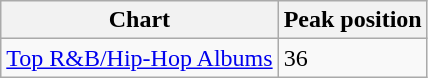<table class="wikitable">
<tr>
<th>Chart</th>
<th>Peak position</th>
</tr>
<tr>
<td><a href='#'>Top R&B/Hip-Hop Albums</a></td>
<td>36</td>
</tr>
</table>
